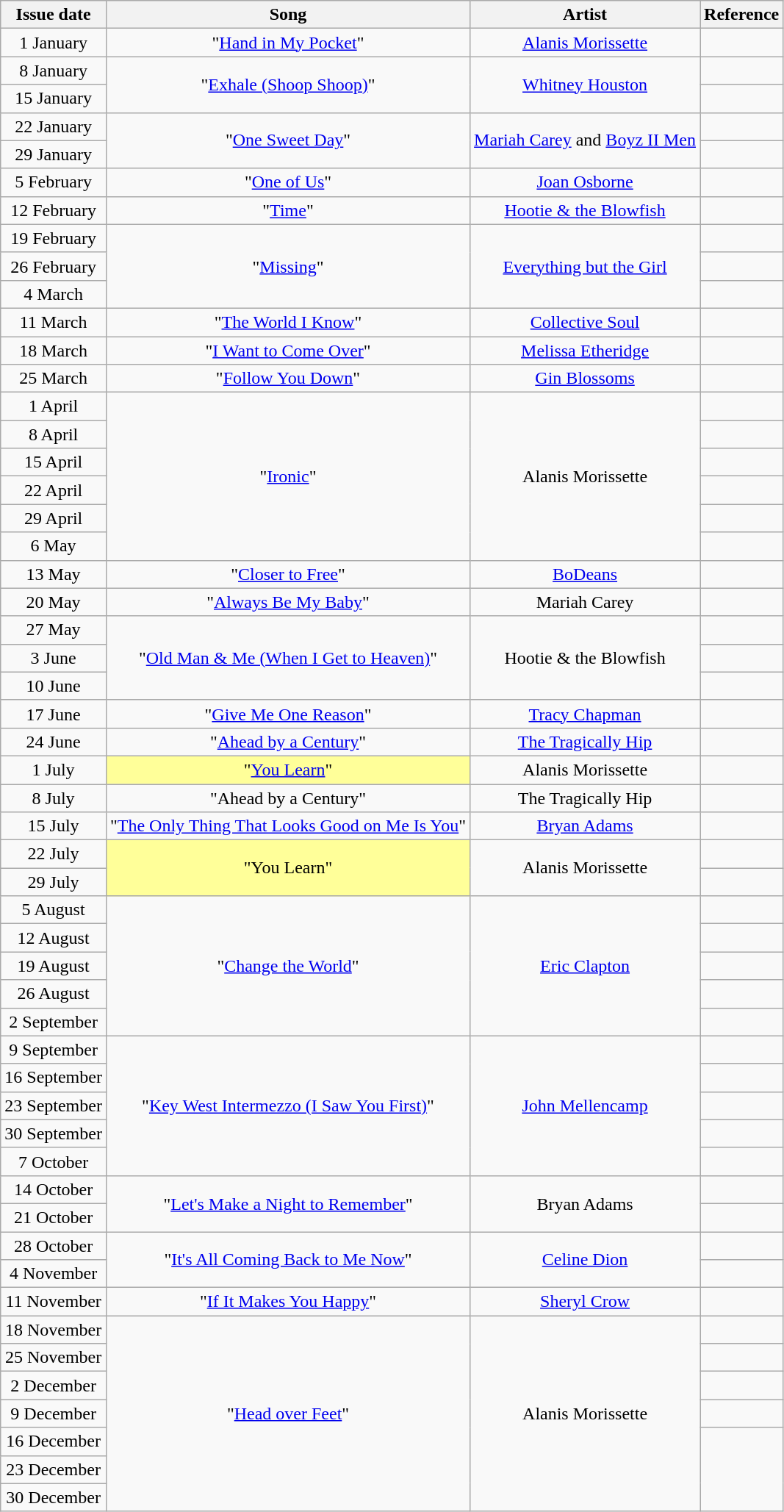<table class="wikitable">
<tr>
<th align="center">Issue date</th>
<th align="center">Song</th>
<th align="center">Artist</th>
<th align="center">Reference</th>
</tr>
<tr>
<td align="center">1 January</td>
<td align="center">"<a href='#'>Hand in My Pocket</a>"</td>
<td align="center"><a href='#'>Alanis Morissette</a></td>
<td align="center"></td>
</tr>
<tr>
<td align="center">8 January</td>
<td align="center" rowspan="2">"<a href='#'>Exhale (Shoop Shoop)</a>"</td>
<td align="center" rowspan="2"><a href='#'>Whitney Houston</a></td>
<td align="center"></td>
</tr>
<tr>
<td align="center">15 January</td>
<td align="center"></td>
</tr>
<tr>
<td align="center">22 January</td>
<td align="center" rowspan="2">"<a href='#'>One Sweet Day</a>"</td>
<td align="center" rowspan="2"><a href='#'>Mariah Carey</a> and <a href='#'>Boyz II Men</a></td>
<td align="center"></td>
</tr>
<tr>
<td align="center">29 January</td>
<td align="center"></td>
</tr>
<tr>
<td align="center">5 February</td>
<td align="center">"<a href='#'>One of Us</a>"</td>
<td align="center"><a href='#'>Joan Osborne</a></td>
<td align="center"></td>
</tr>
<tr>
<td align="center">12 February</td>
<td align="center">"<a href='#'>Time</a>"</td>
<td align="center"><a href='#'>Hootie & the Blowfish</a></td>
<td align="center"></td>
</tr>
<tr>
<td align="center">19 February</td>
<td align="center" rowspan="3">"<a href='#'>Missing</a>"</td>
<td align="center" rowspan="3"><a href='#'>Everything but the Girl</a></td>
<td align="center"></td>
</tr>
<tr>
<td align="center">26 February</td>
<td align="center"></td>
</tr>
<tr>
<td align="center">4 March</td>
<td align="center"></td>
</tr>
<tr>
<td align="center">11 March</td>
<td align="center">"<a href='#'>The World I Know</a>"</td>
<td align="center"><a href='#'>Collective Soul</a></td>
<td align="center"></td>
</tr>
<tr>
<td align="center">18 March</td>
<td align="center">"<a href='#'>I Want to Come Over</a>"</td>
<td align="center"><a href='#'>Melissa Etheridge</a></td>
<td align="center"></td>
</tr>
<tr>
<td align="center">25 March</td>
<td align="center">"<a href='#'>Follow You Down</a>"</td>
<td align="center"><a href='#'>Gin Blossoms</a></td>
<td align="center"></td>
</tr>
<tr>
<td align="center">1 April</td>
<td align="center" rowspan="6">"<a href='#'>Ironic</a>"</td>
<td align="center" rowspan="6">Alanis Morissette</td>
<td align="center"></td>
</tr>
<tr>
<td align="center">8 April</td>
<td align="center"></td>
</tr>
<tr>
<td align="center">15 April</td>
<td align="center"></td>
</tr>
<tr>
<td align="center">22 April</td>
<td align="center"></td>
</tr>
<tr>
<td align="center">29 April</td>
<td align="center"></td>
</tr>
<tr>
<td align="center">6 May</td>
<td align="center"></td>
</tr>
<tr>
<td align="center">13 May</td>
<td align="center">"<a href='#'>Closer to Free</a>"</td>
<td align="center"><a href='#'>BoDeans</a></td>
<td align="center"></td>
</tr>
<tr>
<td align="center">20 May</td>
<td align="center">"<a href='#'>Always Be My Baby</a>"</td>
<td align="center">Mariah Carey</td>
<td align="center"></td>
</tr>
<tr>
<td align="center">27 May</td>
<td align="center" rowspan="3">"<a href='#'>Old Man & Me (When I Get to Heaven)</a>"</td>
<td align="center" rowspan="3">Hootie & the Blowfish</td>
<td align="center"></td>
</tr>
<tr>
<td align="center">3 June</td>
<td align="center"></td>
</tr>
<tr>
<td align="center">10 June</td>
<td align="center"></td>
</tr>
<tr>
<td align="center">17 June</td>
<td align="center">"<a href='#'>Give Me One Reason</a>"</td>
<td align="center"><a href='#'>Tracy Chapman</a></td>
<td align="center"></td>
</tr>
<tr>
<td align="center">24 June</td>
<td align="center">"<a href='#'>Ahead by a Century</a>"</td>
<td align="center"><a href='#'>The Tragically Hip</a></td>
<td align="center"></td>
</tr>
<tr>
<td align="center">1 July</td>
<td bgcolor=#FFFF99 align="center">"<a href='#'>You Learn</a>"</td>
<td align="center">Alanis Morissette</td>
<td align="center"></td>
</tr>
<tr>
<td align="center">8 July</td>
<td align="center">"Ahead by a Century"</td>
<td align="center">The Tragically Hip</td>
<td align="center"></td>
</tr>
<tr>
<td align="center">15 July</td>
<td align="center">"<a href='#'>The Only Thing That Looks Good on Me Is You</a>"</td>
<td align="center"><a href='#'>Bryan Adams</a></td>
<td align="center"></td>
</tr>
<tr>
<td align="center">22 July</td>
<td bgcolor=#FFFF99 align="center" rowspan="2">"You Learn"</td>
<td align="center" rowspan="2">Alanis Morissette</td>
<td align="center"></td>
</tr>
<tr>
<td align="center">29 July</td>
<td align="center"></td>
</tr>
<tr>
<td align="center">5 August</td>
<td align="center" rowspan="5">"<a href='#'>Change the World</a>"</td>
<td align="center" rowspan="5"><a href='#'>Eric Clapton</a></td>
<td align="center"></td>
</tr>
<tr>
<td align="center">12 August</td>
<td align="center"></td>
</tr>
<tr>
<td align="center">19 August</td>
<td align="center"></td>
</tr>
<tr>
<td align="center">26 August</td>
<td align="center"></td>
</tr>
<tr>
<td align="center">2 September</td>
<td align="center"></td>
</tr>
<tr>
<td align="center">9 September</td>
<td align="center" rowspan="5">"<a href='#'>Key West Intermezzo (I Saw You First)</a>"</td>
<td align="center" rowspan="5"><a href='#'>John Mellencamp</a></td>
<td align="center"></td>
</tr>
<tr>
<td align="center">16 September</td>
<td align="center"></td>
</tr>
<tr>
<td align="center">23 September</td>
<td align="center"></td>
</tr>
<tr>
<td align="center">30 September</td>
<td align="center"></td>
</tr>
<tr>
<td align="center">7 October</td>
<td align="center"></td>
</tr>
<tr>
<td align="center">14 October</td>
<td align="center" rowspan="2">"<a href='#'>Let's Make a Night to Remember</a>"</td>
<td align="center" rowspan="2">Bryan Adams</td>
<td align="center"></td>
</tr>
<tr>
<td align="center">21 October</td>
<td align="center"></td>
</tr>
<tr>
<td align="center">28 October</td>
<td align="center" rowspan="2">"<a href='#'>It's All Coming Back to Me Now</a>"</td>
<td align="center" rowspan="2"><a href='#'>Celine Dion</a></td>
<td align="center"></td>
</tr>
<tr>
<td align="center">4 November</td>
<td align="center"></td>
</tr>
<tr>
<td align="center">11 November</td>
<td align="center">"<a href='#'>If It Makes You Happy</a>"</td>
<td align="center"><a href='#'>Sheryl Crow</a></td>
<td align="center"></td>
</tr>
<tr>
<td align="center">18 November</td>
<td align="center" rowspan="7">"<a href='#'>Head over Feet</a>"</td>
<td align="center" rowspan="7">Alanis Morissette</td>
<td align="center"></td>
</tr>
<tr>
<td align="center">25 November</td>
<td align="center"></td>
</tr>
<tr>
<td align="center">2 December</td>
<td align="center"></td>
</tr>
<tr>
<td align="center">9 December</td>
<td align="center"></td>
</tr>
<tr>
<td align="center">16 December</td>
<td align="center" rowspan="3"></td>
</tr>
<tr>
<td align="center">23 December</td>
</tr>
<tr>
<td align="center">30 December</td>
</tr>
</table>
